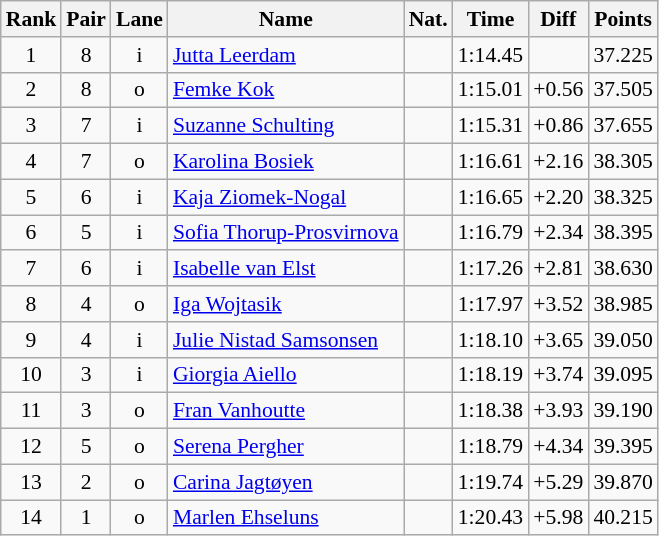<table class="wikitable sortable" style="text-align:center; font-size:90%">
<tr>
<th>Rank</th>
<th>Pair</th>
<th>Lane</th>
<th>Name</th>
<th>Nat.</th>
<th>Time</th>
<th>Diff</th>
<th>Points</th>
</tr>
<tr>
<td>1</td>
<td>8</td>
<td>i</td>
<td align=left><a href='#'>Jutta Leerdam</a></td>
<td></td>
<td>1:14.45</td>
<td></td>
<td>37.225</td>
</tr>
<tr>
<td>2</td>
<td>8</td>
<td>o</td>
<td align=left><a href='#'>Femke Kok</a></td>
<td></td>
<td>1:15.01</td>
<td>+0.56</td>
<td>37.505</td>
</tr>
<tr>
<td>3</td>
<td>7</td>
<td>i</td>
<td align=left><a href='#'>Suzanne Schulting</a></td>
<td></td>
<td>1:15.31</td>
<td>+0.86</td>
<td>37.655</td>
</tr>
<tr>
<td>4</td>
<td>7</td>
<td>o</td>
<td align=left><a href='#'>Karolina Bosiek</a></td>
<td></td>
<td>1:16.61</td>
<td>+2.16</td>
<td>38.305</td>
</tr>
<tr>
<td>5</td>
<td>6</td>
<td>i</td>
<td align=left><a href='#'>Kaja Ziomek-Nogal</a></td>
<td></td>
<td>1:16.65</td>
<td>+2.20</td>
<td>38.325</td>
</tr>
<tr>
<td>6</td>
<td>5</td>
<td>i</td>
<td align=left><a href='#'>Sofia Thorup-Prosvirnova</a></td>
<td></td>
<td>1:16.79</td>
<td>+2.34</td>
<td>38.395</td>
</tr>
<tr>
<td>7</td>
<td>6</td>
<td>i</td>
<td align=left><a href='#'>Isabelle van Elst</a></td>
<td></td>
<td>1:17.26</td>
<td>+2.81</td>
<td>38.630</td>
</tr>
<tr>
<td>8</td>
<td>4</td>
<td>o</td>
<td align=left><a href='#'>Iga Wojtasik</a></td>
<td></td>
<td>1:17.97</td>
<td>+3.52</td>
<td>38.985</td>
</tr>
<tr>
<td>9</td>
<td>4</td>
<td>i</td>
<td align=left><a href='#'>Julie Nistad Samsonsen</a></td>
<td></td>
<td>1:18.10</td>
<td>+3.65</td>
<td>39.050</td>
</tr>
<tr>
<td>10</td>
<td>3</td>
<td>i</td>
<td align=left><a href='#'>Giorgia Aiello</a></td>
<td></td>
<td>1:18.19</td>
<td>+3.74</td>
<td>39.095</td>
</tr>
<tr>
<td>11</td>
<td>3</td>
<td>o</td>
<td align=left><a href='#'>Fran Vanhoutte</a></td>
<td></td>
<td>1:18.38</td>
<td>+3.93</td>
<td>39.190</td>
</tr>
<tr>
<td>12</td>
<td>5</td>
<td>o</td>
<td align=left><a href='#'>Serena Pergher</a></td>
<td></td>
<td>1:18.79</td>
<td>+4.34</td>
<td>39.395</td>
</tr>
<tr>
<td>13</td>
<td>2</td>
<td>o</td>
<td align=left><a href='#'>Carina Jagtøyen</a></td>
<td></td>
<td>1:19.74</td>
<td>+5.29</td>
<td>39.870</td>
</tr>
<tr>
<td>14</td>
<td>1</td>
<td>o</td>
<td align=left><a href='#'>Marlen Ehseluns</a></td>
<td></td>
<td>1:20.43</td>
<td>+5.98</td>
<td>40.215</td>
</tr>
</table>
